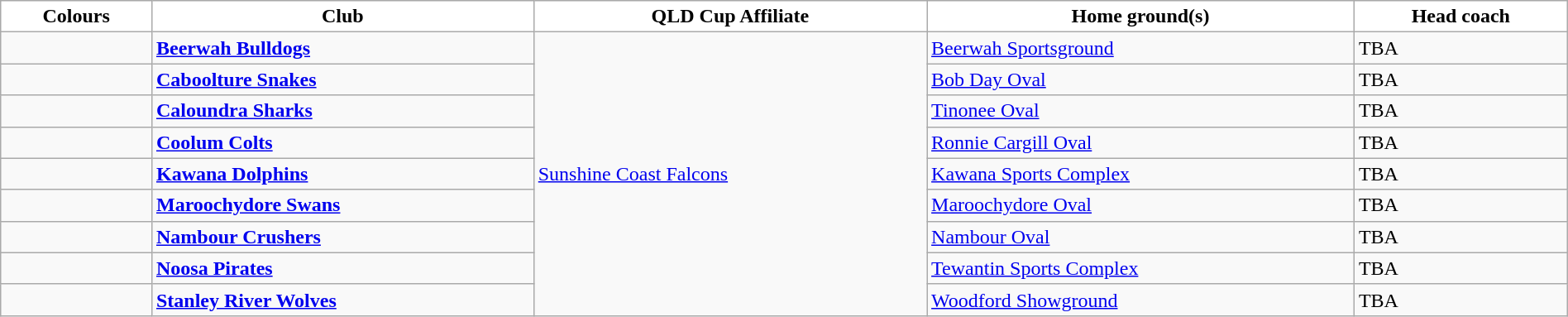<table class="wikitable" style="width:100%; text-align:left">
<tr>
<th style="background:white">Colours</th>
<th style="background:white">Club</th>
<th style="background:white">QLD Cup Affiliate</th>
<th style="background:white">Home ground(s)</th>
<th style="background:white">Head coach</th>
</tr>
<tr>
<td></td>
<td><strong><a href='#'>Beerwah Bulldogs</a></strong></td>
<td rowspan="9"> <a href='#'>Sunshine Coast Falcons</a></td>
<td><a href='#'>Beerwah Sportsground</a></td>
<td>TBA</td>
</tr>
<tr>
<td></td>
<td><strong><a href='#'>Caboolture Snakes</a></strong></td>
<td><a href='#'>Bob Day Oval</a></td>
<td>TBA</td>
</tr>
<tr>
<td></td>
<td><strong><a href='#'>Caloundra Sharks</a></strong></td>
<td><a href='#'>Tinonee Oval</a></td>
<td>TBA</td>
</tr>
<tr>
<td></td>
<td><strong><a href='#'>Coolum Colts</a></strong></td>
<td><a href='#'>Ronnie Cargill Oval</a></td>
<td>TBA</td>
</tr>
<tr>
<td></td>
<td><strong><a href='#'>Kawana Dolphins</a></strong></td>
<td><a href='#'>Kawana Sports Complex</a></td>
<td>TBA</td>
</tr>
<tr>
<td></td>
<td><strong><a href='#'>Maroochydore Swans</a></strong></td>
<td><a href='#'>Maroochydore Oval</a></td>
<td>TBA</td>
</tr>
<tr>
<td></td>
<td><strong><a href='#'>Nambour Crushers</a></strong></td>
<td><a href='#'>Nambour Oval</a></td>
<td>TBA</td>
</tr>
<tr>
<td></td>
<td><strong><a href='#'>Noosa Pirates</a></strong></td>
<td><a href='#'>Tewantin Sports Complex</a></td>
<td>TBA</td>
</tr>
<tr>
<td></td>
<td><strong><a href='#'>Stanley River Wolves</a></strong></td>
<td><a href='#'>Woodford Showground</a></td>
<td>TBA</td>
</tr>
</table>
